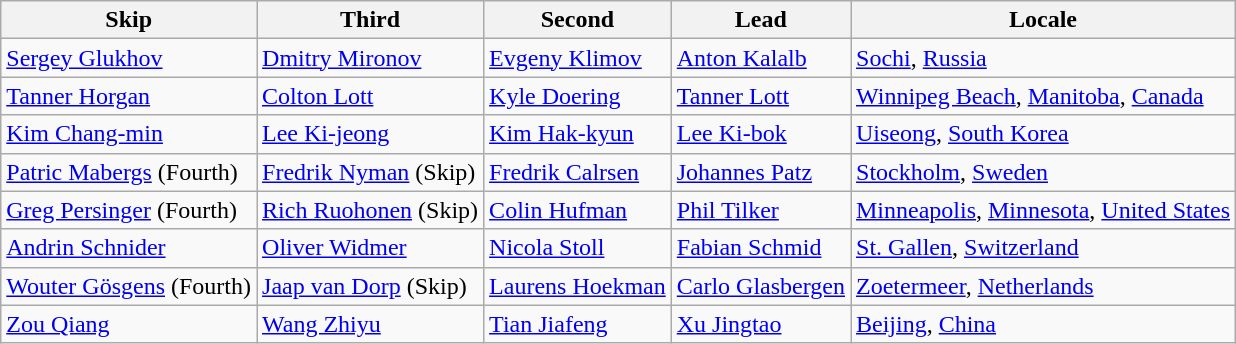<table class=wikitable>
<tr>
<th>Skip</th>
<th>Third</th>
<th>Second</th>
<th>Lead</th>
<th>Locale</th>
</tr>
<tr>
<td><a href='#'>Sergey Glukhov</a></td>
<td><a href='#'>Dmitry Mironov</a></td>
<td><a href='#'>Evgeny Klimov</a></td>
<td><a href='#'>Anton Kalalb</a></td>
<td> <a href='#'>Sochi</a>, <a href='#'>Russia</a></td>
</tr>
<tr>
<td><a href='#'>Tanner Horgan</a></td>
<td><a href='#'>Colton Lott</a></td>
<td><a href='#'>Kyle Doering</a></td>
<td><a href='#'>Tanner Lott</a></td>
<td> <a href='#'>Winnipeg Beach</a>, <a href='#'>Manitoba</a>, <a href='#'>Canada</a></td>
</tr>
<tr>
<td><a href='#'>Kim Chang-min</a></td>
<td><a href='#'>Lee Ki-jeong</a></td>
<td><a href='#'>Kim Hak-kyun</a></td>
<td><a href='#'>Lee Ki-bok</a></td>
<td> <a href='#'>Uiseong</a>, <a href='#'>South Korea</a></td>
</tr>
<tr>
<td><a href='#'>Patric Mabergs</a> (Fourth)</td>
<td><a href='#'>Fredrik Nyman</a> (Skip)</td>
<td><a href='#'>Fredrik Calrsen</a></td>
<td><a href='#'>Johannes Patz</a></td>
<td> <a href='#'>Stockholm</a>, <a href='#'>Sweden</a></td>
</tr>
<tr>
<td><a href='#'>Greg Persinger</a> (Fourth)</td>
<td><a href='#'>Rich Ruohonen</a> (Skip)</td>
<td><a href='#'>Colin Hufman</a></td>
<td><a href='#'>Phil Tilker</a></td>
<td> <a href='#'>Minneapolis</a>, <a href='#'>Minnesota</a>, <a href='#'>United States</a></td>
</tr>
<tr>
<td><a href='#'>Andrin Schnider</a></td>
<td><a href='#'>Oliver Widmer</a></td>
<td><a href='#'>Nicola Stoll</a></td>
<td><a href='#'>Fabian Schmid</a></td>
<td> <a href='#'>St. Gallen</a>, <a href='#'>Switzerland</a></td>
</tr>
<tr>
<td><a href='#'>Wouter Gösgens</a> (Fourth)</td>
<td><a href='#'>Jaap van Dorp</a> (Skip)</td>
<td><a href='#'>Laurens Hoekman</a></td>
<td><a href='#'>Carlo Glasbergen</a></td>
<td> <a href='#'>Zoetermeer</a>, <a href='#'>Netherlands</a></td>
</tr>
<tr>
<td><a href='#'>Zou Qiang</a></td>
<td><a href='#'>Wang Zhiyu</a></td>
<td><a href='#'>Tian Jiafeng</a></td>
<td><a href='#'>Xu Jingtao</a></td>
<td> <a href='#'>Beijing</a>, <a href='#'>China</a></td>
</tr>
</table>
